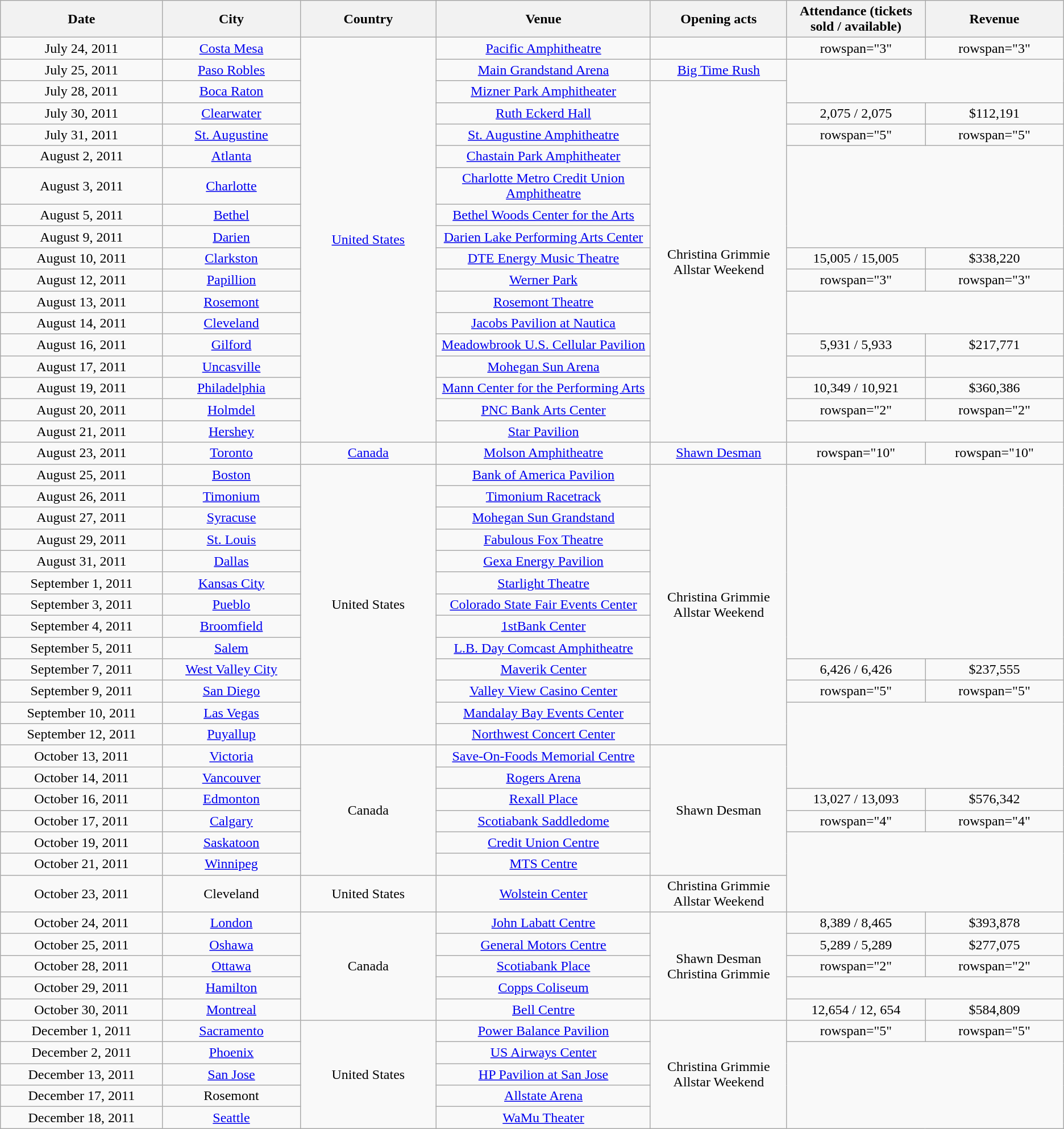<table class="wikitable" style="text-align:center;">
<tr>
<th scope="col" style="width:12em;">Date</th>
<th scope="col" style="width:10em;">City</th>
<th scope="col" style="width:10em;">Country</th>
<th scope="col" style="width:16em;">Venue</th>
<th scope="col" style="width:10em;">Opening acts</th>
<th scope="col" style="width:10em;">Attendance (tickets sold / available)</th>
<th scope="col" style="width:10em;">Revenue</th>
</tr>
<tr>
<td>July 24, 2011</td>
<td><a href='#'>Costa Mesa</a></td>
<td rowspan="18"><a href='#'>United States</a></td>
<td><a href='#'>Pacific Amphitheatre</a></td>
<td></td>
<td>rowspan="3" </td>
<td>rowspan="3" </td>
</tr>
<tr>
<td>July 25, 2011</td>
<td><a href='#'>Paso Robles</a></td>
<td><a href='#'>Main Grandstand Arena</a></td>
<td><a href='#'>Big Time Rush</a></td>
</tr>
<tr>
<td>July 28, 2011</td>
<td><a href='#'>Boca Raton</a></td>
<td><a href='#'>Mizner Park Amphitheater</a></td>
<td rowspan="16">Christina Grimmie<br>Allstar Weekend</td>
</tr>
<tr>
<td>July 30, 2011</td>
<td><a href='#'>Clearwater</a></td>
<td><a href='#'>Ruth Eckerd Hall</a></td>
<td>2,075 / 2,075</td>
<td>$112,191</td>
</tr>
<tr>
<td>July 31, 2011</td>
<td><a href='#'>St. Augustine</a></td>
<td><a href='#'>St. Augustine Amphitheatre</a></td>
<td>rowspan="5" </td>
<td>rowspan="5" </td>
</tr>
<tr>
<td>August 2, 2011</td>
<td><a href='#'>Atlanta</a></td>
<td><a href='#'>Chastain Park Amphitheater</a></td>
</tr>
<tr>
<td>August 3, 2011</td>
<td><a href='#'>Charlotte</a></td>
<td><a href='#'>Charlotte Metro Credit Union Amphitheatre</a></td>
</tr>
<tr>
<td>August 5, 2011</td>
<td><a href='#'>Bethel</a></td>
<td><a href='#'>Bethel Woods Center for the Arts</a></td>
</tr>
<tr>
<td>August 9, 2011</td>
<td><a href='#'>Darien</a></td>
<td><a href='#'>Darien Lake Performing Arts Center</a></td>
</tr>
<tr>
<td>August 10, 2011</td>
<td><a href='#'>Clarkston</a></td>
<td><a href='#'>DTE Energy Music Theatre</a></td>
<td>15,005 / 15,005</td>
<td>$338,220</td>
</tr>
<tr>
<td>August 12, 2011</td>
<td><a href='#'>Papillion</a></td>
<td><a href='#'>Werner Park</a></td>
<td>rowspan="3" </td>
<td>rowspan="3" </td>
</tr>
<tr>
<td>August 13, 2011</td>
<td><a href='#'>Rosemont</a></td>
<td><a href='#'>Rosemont Theatre</a></td>
</tr>
<tr>
<td>August 14, 2011</td>
<td><a href='#'>Cleveland</a></td>
<td><a href='#'>Jacobs Pavilion at Nautica</a></td>
</tr>
<tr>
<td>August 16, 2011</td>
<td><a href='#'>Gilford</a></td>
<td><a href='#'>Meadowbrook U.S. Cellular Pavilion</a></td>
<td>5,931 / 5,933</td>
<td>$217,771</td>
</tr>
<tr>
<td>August 17, 2011</td>
<td><a href='#'>Uncasville</a></td>
<td><a href='#'>Mohegan Sun Arena</a></td>
<td></td>
<td></td>
</tr>
<tr>
<td>August 19, 2011</td>
<td><a href='#'>Philadelphia</a></td>
<td><a href='#'>Mann Center for the Performing Arts</a></td>
<td>10,349 / 10,921</td>
<td>$360,386</td>
</tr>
<tr>
<td>August 20, 2011</td>
<td><a href='#'>Holmdel</a></td>
<td><a href='#'>PNC Bank Arts Center</a></td>
<td>rowspan="2" </td>
<td>rowspan="2" </td>
</tr>
<tr>
<td>August 21, 2011</td>
<td><a href='#'>Hershey</a></td>
<td><a href='#'>Star Pavilion</a></td>
</tr>
<tr>
<td>August 23, 2011</td>
<td><a href='#'>Toronto</a></td>
<td><a href='#'>Canada</a></td>
<td><a href='#'>Molson Amphitheatre</a></td>
<td><a href='#'>Shawn Desman</a></td>
<td>rowspan="10" </td>
<td>rowspan="10" </td>
</tr>
<tr>
<td>August 25, 2011</td>
<td><a href='#'>Boston</a></td>
<td rowspan="13">United States</td>
<td><a href='#'>Bank of America Pavilion</a></td>
<td rowspan="13">Christina Grimmie<br>Allstar Weekend</td>
</tr>
<tr>
<td>August 26, 2011</td>
<td><a href='#'>Timonium</a></td>
<td><a href='#'>Timonium Racetrack</a></td>
</tr>
<tr>
<td>August 27, 2011</td>
<td><a href='#'>Syracuse</a></td>
<td><a href='#'>Mohegan Sun Grandstand</a></td>
</tr>
<tr>
<td>August 29, 2011</td>
<td><a href='#'>St. Louis</a></td>
<td><a href='#'>Fabulous Fox Theatre</a></td>
</tr>
<tr>
<td>August 31, 2011</td>
<td><a href='#'>Dallas</a></td>
<td><a href='#'>Gexa Energy Pavilion</a></td>
</tr>
<tr>
<td>September 1, 2011</td>
<td><a href='#'>Kansas City</a></td>
<td><a href='#'>Starlight Theatre</a></td>
</tr>
<tr>
<td>September 3, 2011</td>
<td><a href='#'>Pueblo</a></td>
<td><a href='#'>Colorado State Fair Events Center</a></td>
</tr>
<tr>
<td>September 4, 2011</td>
<td><a href='#'>Broomfield</a></td>
<td><a href='#'>1stBank Center</a></td>
</tr>
<tr>
<td>September 5, 2011</td>
<td><a href='#'>Salem</a></td>
<td><a href='#'>L.B. Day Comcast Amphitheatre</a></td>
</tr>
<tr>
<td>September 7, 2011</td>
<td><a href='#'>West Valley City</a></td>
<td><a href='#'>Maverik Center</a></td>
<td>6,426 / 6,426</td>
<td>$237,555</td>
</tr>
<tr>
<td>September 9, 2011</td>
<td><a href='#'>San Diego</a></td>
<td><a href='#'>Valley View Casino Center</a></td>
<td>rowspan="5" </td>
<td>rowspan="5" </td>
</tr>
<tr>
<td>September 10, 2011</td>
<td><a href='#'>Las Vegas</a></td>
<td><a href='#'>Mandalay Bay Events Center</a></td>
</tr>
<tr>
<td>September 12, 2011</td>
<td><a href='#'>Puyallup</a></td>
<td><a href='#'>Northwest Concert Center</a></td>
</tr>
<tr>
<td>October 13, 2011</td>
<td><a href='#'>Victoria</a></td>
<td rowspan="6">Canada</td>
<td><a href='#'>Save-On-Foods Memorial Centre</a></td>
<td rowspan="6">Shawn Desman</td>
</tr>
<tr>
<td>October 14, 2011</td>
<td><a href='#'>Vancouver</a></td>
<td><a href='#'>Rogers Arena</a></td>
</tr>
<tr>
<td>October 16, 2011</td>
<td><a href='#'>Edmonton</a></td>
<td><a href='#'>Rexall Place</a></td>
<td>13,027 / 13,093</td>
<td>$576,342</td>
</tr>
<tr>
<td>October 17, 2011</td>
<td><a href='#'>Calgary</a></td>
<td><a href='#'>Scotiabank Saddledome</a></td>
<td>rowspan="4" </td>
<td>rowspan="4" </td>
</tr>
<tr>
<td>October 19, 2011</td>
<td><a href='#'>Saskatoon</a></td>
<td><a href='#'>Credit Union Centre</a></td>
</tr>
<tr>
<td>October 21, 2011</td>
<td><a href='#'>Winnipeg</a></td>
<td><a href='#'>MTS Centre</a></td>
</tr>
<tr>
<td>October 23, 2011</td>
<td>Cleveland</td>
<td>United States</td>
<td><a href='#'>Wolstein Center</a></td>
<td>Christina Grimmie<br>Allstar Weekend</td>
</tr>
<tr>
<td>October 24, 2011</td>
<td><a href='#'>London</a></td>
<td rowspan="5">Canada</td>
<td><a href='#'>John Labatt Centre</a></td>
<td rowspan="5">Shawn Desman<br>Christina Grimmie</td>
<td>8,389 / 8,465</td>
<td>$393,878</td>
</tr>
<tr>
<td>October 25, 2011</td>
<td><a href='#'>Oshawa</a></td>
<td><a href='#'>General Motors Centre</a></td>
<td>5,289 / 5,289</td>
<td>$277,075</td>
</tr>
<tr>
<td>October 28, 2011</td>
<td><a href='#'>Ottawa</a></td>
<td><a href='#'>Scotiabank Place</a></td>
<td>rowspan="2" </td>
<td>rowspan="2" </td>
</tr>
<tr>
<td>October 29, 2011</td>
<td><a href='#'>Hamilton</a></td>
<td><a href='#'>Copps Coliseum</a></td>
</tr>
<tr>
<td>October 30, 2011</td>
<td><a href='#'>Montreal</a></td>
<td><a href='#'>Bell Centre</a></td>
<td>12,654 / 12, 654</td>
<td>$584,809</td>
</tr>
<tr>
<td>December 1, 2011</td>
<td><a href='#'>Sacramento</a></td>
<td rowspan="5">United States</td>
<td><a href='#'>Power Balance Pavilion</a></td>
<td rowspan="5">Christina Grimmie<br>Allstar Weekend</td>
<td>rowspan="5" </td>
<td>rowspan="5" </td>
</tr>
<tr>
<td>December 2, 2011</td>
<td><a href='#'>Phoenix</a></td>
<td><a href='#'>US Airways Center</a></td>
</tr>
<tr>
<td>December 13, 2011</td>
<td><a href='#'>San Jose</a></td>
<td><a href='#'>HP Pavilion at San Jose</a></td>
</tr>
<tr>
<td>December 17, 2011</td>
<td>Rosemont</td>
<td><a href='#'>Allstate Arena</a></td>
</tr>
<tr>
<td>December 18, 2011</td>
<td><a href='#'>Seattle</a></td>
<td><a href='#'>WaMu Theater</a></td>
</tr>
</table>
